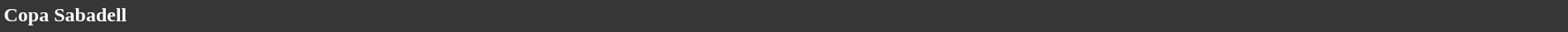<table style="width: 100%; background:#363636; color:white;">
<tr>
<td><strong>Copa Sabadell</strong></td>
</tr>
<tr>
</tr>
</table>
